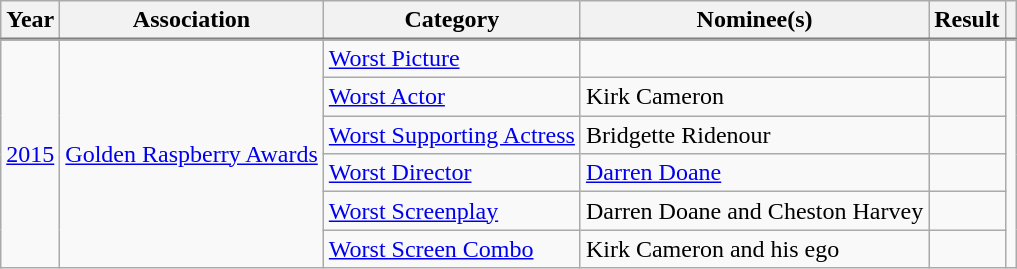<table class="wikitable plainrowheaders">
<tr style="text-align:center;">
<th scope="col">Year</th>
<th scope="col">Association</th>
<th scope="col">Category</th>
<th scope="col">Nominee(s)</th>
<th scope="col">Result</th>
<th scope="col" class="unsortable"></th>
</tr>
<tr style="border-top:2px solid gray;">
</tr>
<tr>
<td rowspan="6"><a href='#'>2015</a></td>
<td rowspan="6"><a href='#'>Golden Raspberry Awards</a></td>
<td><a href='#'>Worst Picture</a></td>
<td></td>
<td></td>
<td style="text-align:center;" rowspan="6"></td>
</tr>
<tr>
<td><a href='#'>Worst Actor</a></td>
<td>Kirk Cameron</td>
<td></td>
</tr>
<tr>
<td><a href='#'>Worst Supporting Actress</a></td>
<td>Bridgette Ridenour</td>
<td></td>
</tr>
<tr>
<td><a href='#'>Worst Director</a></td>
<td><a href='#'>Darren Doane</a></td>
<td></td>
</tr>
<tr>
<td><a href='#'>Worst Screenplay</a></td>
<td>Darren Doane and Cheston Harvey</td>
<td></td>
</tr>
<tr>
<td><a href='#'>Worst Screen Combo</a></td>
<td>Kirk Cameron and his ego</td>
<td></td>
</tr>
</table>
